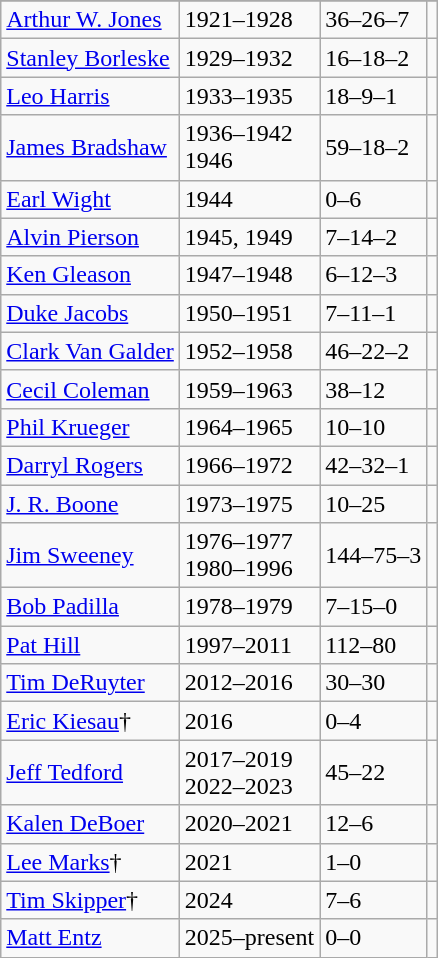<table class="wikitable">
<tr>
</tr>
<tr>
<td><a href='#'>Arthur W. Jones</a></td>
<td>1921–1928</td>
<td>36–26–7</td>
<td></td>
</tr>
<tr>
<td><a href='#'>Stanley Borleske</a></td>
<td>1929–1932</td>
<td>16–18–2</td>
<td></td>
</tr>
<tr>
<td><a href='#'>Leo Harris</a></td>
<td>1933–1935</td>
<td>18–9–1</td>
<td></td>
</tr>
<tr>
<td><a href='#'>James Bradshaw</a></td>
<td>1936–1942<br>1946</td>
<td>59–18–2</td>
<td></td>
</tr>
<tr>
<td><a href='#'>Earl Wight</a></td>
<td>1944</td>
<td>0–6</td>
<td></td>
</tr>
<tr>
<td><a href='#'>Alvin Pierson</a></td>
<td>1945, 1949</td>
<td>7–14–2</td>
<td></td>
</tr>
<tr>
<td><a href='#'>Ken Gleason</a></td>
<td>1947–1948</td>
<td>6–12–3</td>
<td></td>
</tr>
<tr>
<td><a href='#'>Duke Jacobs</a></td>
<td>1950–1951</td>
<td>7–11–1</td>
<td></td>
</tr>
<tr>
<td><a href='#'>Clark Van Galder</a></td>
<td>1952–1958</td>
<td>46–22–2</td>
<td></td>
</tr>
<tr>
<td><a href='#'>Cecil Coleman</a></td>
<td>1959–1963</td>
<td>38–12</td>
<td></td>
</tr>
<tr>
<td><a href='#'>Phil Krueger</a></td>
<td>1964–1965</td>
<td>10–10</td>
<td></td>
</tr>
<tr>
<td><a href='#'>Darryl Rogers</a></td>
<td>1966–1972</td>
<td>42–32–1</td>
<td></td>
</tr>
<tr>
<td><a href='#'>J. R. Boone</a></td>
<td>1973–1975</td>
<td>10–25</td>
<td></td>
</tr>
<tr>
<td><a href='#'>Jim Sweeney</a></td>
<td>1976–1977<br>1980–1996</td>
<td>144–75–3</td>
<td></td>
</tr>
<tr>
<td><a href='#'>Bob Padilla</a></td>
<td>1978–1979</td>
<td>7–15–0</td>
<td></td>
</tr>
<tr>
<td><a href='#'>Pat Hill</a></td>
<td>1997–2011</td>
<td>112–80</td>
<td></td>
</tr>
<tr>
<td><a href='#'>Tim DeRuyter</a></td>
<td>2012–2016</td>
<td>30–30</td>
<td></td>
</tr>
<tr>
<td><a href='#'>Eric Kiesau</a>†</td>
<td>2016</td>
<td>0–4</td>
<td></td>
</tr>
<tr>
<td><a href='#'>Jeff Tedford</a></td>
<td>2017–2019<br>2022–2023</td>
<td>45–22</td>
<td></td>
</tr>
<tr>
<td><a href='#'>Kalen DeBoer</a></td>
<td>2020–2021</td>
<td>12–6</td>
<td></td>
</tr>
<tr>
<td><a href='#'>Lee Marks</a>†</td>
<td>2021</td>
<td>1–0</td>
<td></td>
</tr>
<tr>
<td><a href='#'>Tim Skipper</a>†</td>
<td>2024</td>
<td>7–6</td>
<td></td>
</tr>
<tr>
<td><a href='#'>Matt Entz</a></td>
<td>2025–present</td>
<td>0–0</td>
<td></td>
</tr>
</table>
